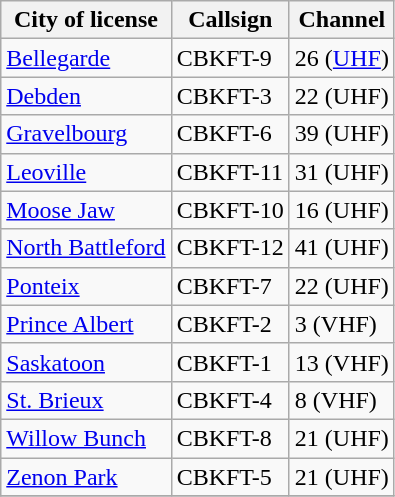<table class="wikitable sortable">
<tr>
<th>City of license</th>
<th>Callsign</th>
<th scope = "row">Channel</th>
</tr>
<tr>
<td><a href='#'>Bellegarde</a></td>
<td>CBKFT-9</td>
<td>26 (<a href='#'>UHF</a>)</td>
</tr>
<tr>
<td><a href='#'>Debden</a></td>
<td>CBKFT-3</td>
<td>22 (UHF)</td>
</tr>
<tr>
<td><a href='#'>Gravelbourg</a></td>
<td>CBKFT-6</td>
<td>39 (UHF)</td>
</tr>
<tr>
<td><a href='#'>Leoville</a></td>
<td>CBKFT-11</td>
<td>31 (UHF)</td>
</tr>
<tr>
<td><a href='#'>Moose Jaw</a></td>
<td>CBKFT-10</td>
<td>16 (UHF)</td>
</tr>
<tr>
<td><a href='#'>North Battleford</a></td>
<td>CBKFT-12</td>
<td>41 (UHF)</td>
</tr>
<tr>
<td><a href='#'>Ponteix</a></td>
<td>CBKFT-7</td>
<td>22 (UHF)</td>
</tr>
<tr>
<td><a href='#'>Prince Albert</a></td>
<td>CBKFT-2</td>
<td>3 (VHF)</td>
</tr>
<tr>
<td><a href='#'>Saskatoon</a></td>
<td>CBKFT-1</td>
<td>13 (VHF)</td>
</tr>
<tr>
<td><a href='#'>St. Brieux</a></td>
<td>CBKFT-4</td>
<td>8 (VHF)</td>
</tr>
<tr>
<td><a href='#'>Willow Bunch</a></td>
<td>CBKFT-8</td>
<td>21 (UHF)</td>
</tr>
<tr>
<td><a href='#'>Zenon Park</a></td>
<td>CBKFT-5</td>
<td>21 (UHF)</td>
</tr>
<tr>
</tr>
</table>
